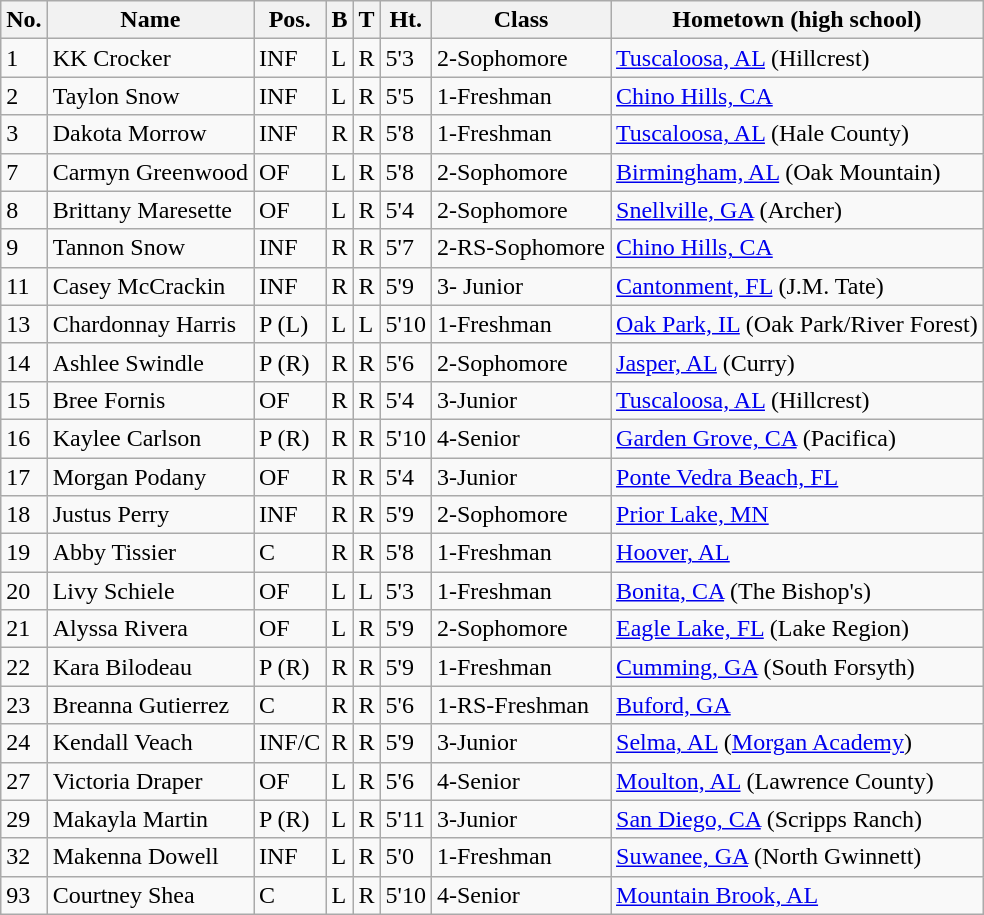<table class="wikitable sortable">
<tr>
<th>No.</th>
<th>Name</th>
<th>Pos.</th>
<th>B</th>
<th>T</th>
<th>Ht.</th>
<th>Class</th>
<th class="unsortable">Hometown (high school)</th>
</tr>
<tr>
<td>1</td>
<td>KK Crocker</td>
<td>INF</td>
<td>L</td>
<td>R</td>
<td>5'3</td>
<td>2-Sophomore</td>
<td><a href='#'>Tuscaloosa, AL</a> (Hillcrest)</td>
</tr>
<tr>
<td>2</td>
<td>Taylon Snow</td>
<td>INF</td>
<td>L</td>
<td>R</td>
<td>5'5</td>
<td>1-Freshman</td>
<td><a href='#'>Chino Hills, CA</a></td>
</tr>
<tr>
<td>3</td>
<td>Dakota Morrow</td>
<td>INF</td>
<td>R</td>
<td>R</td>
<td>5'8</td>
<td>1-Freshman</td>
<td><a href='#'>Tuscaloosa, AL</a> (Hale County)</td>
</tr>
<tr>
<td>7</td>
<td>Carmyn Greenwood</td>
<td>OF</td>
<td>L</td>
<td>R</td>
<td>5'8</td>
<td>2-Sophomore</td>
<td><a href='#'>Birmingham, AL</a> (Oak Mountain)</td>
</tr>
<tr>
<td>8</td>
<td>Brittany Maresette</td>
<td>OF</td>
<td>L</td>
<td>R</td>
<td>5'4</td>
<td>2-Sophomore</td>
<td><a href='#'>Snellville, GA</a> (Archer)</td>
</tr>
<tr>
<td>9</td>
<td>Tannon Snow</td>
<td>INF</td>
<td>R</td>
<td>R</td>
<td>5'7</td>
<td>2-RS-Sophomore</td>
<td><a href='#'>Chino Hills, CA</a></td>
</tr>
<tr>
<td>11</td>
<td>Casey McCrackin</td>
<td>INF</td>
<td>R</td>
<td>R</td>
<td>5'9</td>
<td>3- Junior</td>
<td><a href='#'>Cantonment, FL</a> (J.M. Tate)</td>
</tr>
<tr>
<td>13</td>
<td>Chardonnay Harris</td>
<td>P (L)</td>
<td>L</td>
<td>L</td>
<td>5'10</td>
<td>1-Freshman</td>
<td><a href='#'>Oak Park, IL</a> (Oak Park/River Forest)</td>
</tr>
<tr>
<td>14</td>
<td>Ashlee Swindle</td>
<td>P (R)</td>
<td>R</td>
<td>R</td>
<td>5'6</td>
<td>2-Sophomore</td>
<td><a href='#'>Jasper, AL</a> (Curry)</td>
</tr>
<tr>
<td>15</td>
<td>Bree Fornis</td>
<td>OF</td>
<td>R</td>
<td>R</td>
<td>5'4</td>
<td>3-Junior</td>
<td><a href='#'>Tuscaloosa, AL</a> (Hillcrest)</td>
</tr>
<tr>
<td>16</td>
<td>Kaylee Carlson</td>
<td>P (R)</td>
<td>R</td>
<td>R</td>
<td>5'10</td>
<td>4-Senior</td>
<td><a href='#'>Garden Grove, CA</a> (Pacifica)</td>
</tr>
<tr>
<td>17</td>
<td>Morgan Podany</td>
<td>OF</td>
<td>R</td>
<td>R</td>
<td>5'4</td>
<td>3-Junior</td>
<td><a href='#'>Ponte Vedra Beach, FL</a></td>
</tr>
<tr>
<td>18</td>
<td>Justus Perry</td>
<td>INF</td>
<td>R</td>
<td>R</td>
<td>5'9</td>
<td>2-Sophomore</td>
<td><a href='#'>Prior Lake, MN</a></td>
</tr>
<tr>
<td>19</td>
<td>Abby Tissier</td>
<td>C</td>
<td>R</td>
<td>R</td>
<td>5'8</td>
<td>1-Freshman</td>
<td><a href='#'>Hoover, AL</a></td>
</tr>
<tr>
<td>20</td>
<td>Livy Schiele</td>
<td>OF</td>
<td>L</td>
<td>L</td>
<td>5'3</td>
<td>1-Freshman</td>
<td><a href='#'>Bonita, CA</a> (The Bishop's)</td>
</tr>
<tr>
<td>21</td>
<td>Alyssa Rivera</td>
<td>OF</td>
<td>L</td>
<td>R</td>
<td>5'9</td>
<td>2-Sophomore</td>
<td><a href='#'>Eagle Lake, FL</a> (Lake Region)</td>
</tr>
<tr>
<td>22</td>
<td>Kara Bilodeau</td>
<td>P (R)</td>
<td>R</td>
<td>R</td>
<td>5'9</td>
<td>1-Freshman</td>
<td><a href='#'>Cumming, GA</a> (South Forsyth)</td>
</tr>
<tr>
<td>23</td>
<td>Breanna Gutierrez</td>
<td>C</td>
<td>R</td>
<td>R</td>
<td>5'6</td>
<td>1-RS-Freshman</td>
<td><a href='#'>Buford, GA</a></td>
</tr>
<tr>
<td>24</td>
<td>Kendall Veach</td>
<td>INF/C</td>
<td>R</td>
<td>R</td>
<td>5'9</td>
<td>3-Junior</td>
<td><a href='#'>Selma, AL</a> (<a href='#'>Morgan Academy</a>)</td>
</tr>
<tr>
<td>27</td>
<td>Victoria Draper</td>
<td>OF</td>
<td>L</td>
<td>R</td>
<td>5'6</td>
<td>4-Senior</td>
<td><a href='#'>Moulton, AL</a> (Lawrence County)</td>
</tr>
<tr>
<td>29</td>
<td>Makayla Martin</td>
<td>P (R)</td>
<td>L</td>
<td>R</td>
<td>5'11</td>
<td>3-Junior</td>
<td><a href='#'>San Diego, CA</a> (Scripps Ranch)</td>
</tr>
<tr>
<td>32</td>
<td>Makenna Dowell</td>
<td>INF</td>
<td>L</td>
<td>R</td>
<td>5'0</td>
<td>1-Freshman</td>
<td><a href='#'>Suwanee, GA</a> (North Gwinnett)</td>
</tr>
<tr>
<td>93</td>
<td>Courtney Shea</td>
<td>C</td>
<td>L</td>
<td>R</td>
<td>5'10</td>
<td>4-Senior</td>
<td><a href='#'>Mountain Brook, AL</a></td>
</tr>
</table>
